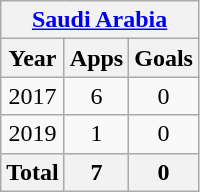<table class="wikitable" style="text-align:center">
<tr>
<th colspan=3><a href='#'>Saudi Arabia</a></th>
</tr>
<tr>
<th>Year</th>
<th>Apps</th>
<th>Goals</th>
</tr>
<tr>
<td>2017</td>
<td>6</td>
<td>0</td>
</tr>
<tr>
<td>2019</td>
<td>1</td>
<td>0</td>
</tr>
<tr>
<th>Total</th>
<th>7</th>
<th>0</th>
</tr>
</table>
